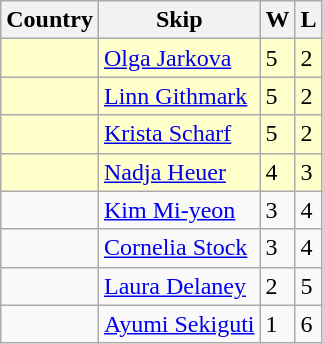<table class=wikitable>
<tr>
<th>Country</th>
<th>Skip</th>
<th>W</th>
<th>L</th>
</tr>
<tr bgcolor=#ffffcc>
<td></td>
<td><a href='#'>Olga Jarkova</a></td>
<td>5</td>
<td>2</td>
</tr>
<tr bgcolor=#ffffcc>
<td></td>
<td><a href='#'>Linn Githmark</a></td>
<td>5</td>
<td>2</td>
</tr>
<tr bgcolor=#ffffcc>
<td></td>
<td><a href='#'>Krista Scharf</a></td>
<td>5</td>
<td>2</td>
</tr>
<tr bgcolor=#ffffcc>
<td></td>
<td><a href='#'>Nadja Heuer</a></td>
<td>4</td>
<td>3</td>
</tr>
<tr>
<td></td>
<td><a href='#'>Kim Mi-yeon</a></td>
<td>3</td>
<td>4</td>
</tr>
<tr>
<td></td>
<td><a href='#'>Cornelia Stock</a></td>
<td>3</td>
<td>4</td>
</tr>
<tr>
<td></td>
<td><a href='#'>Laura Delaney</a></td>
<td>2</td>
<td>5</td>
</tr>
<tr>
<td></td>
<td><a href='#'>Ayumi Sekiguti</a></td>
<td>1</td>
<td>6</td>
</tr>
</table>
